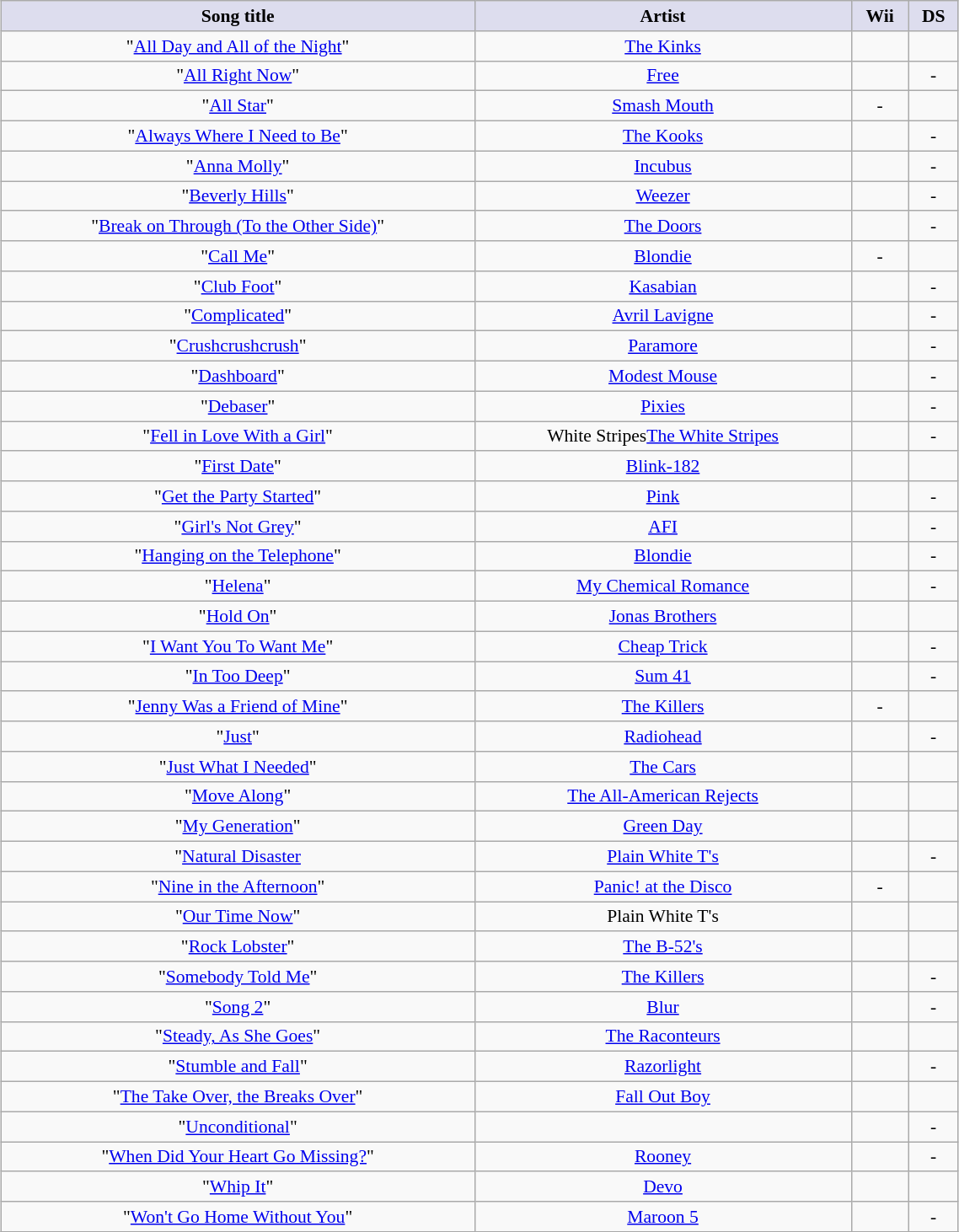<table class="wikitable sortable" style="font-size:90%; text-align:center; width:60%; margin: 5px;">
<tr>
<th style="background:#ddddee;">Song title</th>
<th style="background:#ddddee;">Artist</th>
<th style="background:#ddddee;">Wii</th>
<th style="background:#ddddee;">DS</th>
</tr>
<tr>
<td>"<a href='#'>All Day and All of the Night</a>"</td>
<td><a href='#'>The Kinks</a></td>
<td></td>
<td></td>
</tr>
<tr>
<td>"<a href='#'>All Right Now</a>"</td>
<td><a href='#'>Free</a></td>
<td></td>
<td>-</td>
</tr>
<tr>
<td>"<a href='#'>All Star</a>"</td>
<td><a href='#'>Smash Mouth</a></td>
<td>-</td>
<td></td>
</tr>
<tr>
<td>"<a href='#'>Always Where I Need to Be</a>"</td>
<td><a href='#'>The Kooks</a></td>
<td></td>
<td>-</td>
</tr>
<tr>
<td>"<a href='#'>Anna Molly</a>"</td>
<td><a href='#'>Incubus</a></td>
<td></td>
<td>-</td>
</tr>
<tr>
<td>"<a href='#'>Beverly Hills</a>"</td>
<td><a href='#'>Weezer</a></td>
<td></td>
<td>-</td>
</tr>
<tr>
<td>"<a href='#'>Break on Through (To the Other Side)</a>"</td>
<td><a href='#'>The Doors</a></td>
<td></td>
<td>-</td>
</tr>
<tr>
<td>"<a href='#'>Call Me</a>"</td>
<td><a href='#'>Blondie</a></td>
<td>-</td>
<td></td>
</tr>
<tr>
<td>"<a href='#'>Club Foot</a>"</td>
<td><a href='#'>Kasabian</a></td>
<td></td>
<td>-</td>
</tr>
<tr>
<td>"<a href='#'>Complicated</a>"</td>
<td><a href='#'>Avril Lavigne</a></td>
<td></td>
<td>-</td>
</tr>
<tr>
<td>"<a href='#'>Crushcrushcrush</a>"</td>
<td><a href='#'>Paramore</a></td>
<td></td>
<td>-</td>
</tr>
<tr>
<td>"<a href='#'>Dashboard</a>"</td>
<td><a href='#'>Modest Mouse</a></td>
<td></td>
<td>-</td>
</tr>
<tr>
<td>"<a href='#'>Debaser</a>"</td>
<td><a href='#'>Pixies</a></td>
<td></td>
<td>-</td>
</tr>
<tr>
<td>"<a href='#'>Fell in Love With a Girl</a>"</td>
<td><span>White Stripes</span><a href='#'>The White Stripes</a></td>
<td></td>
<td>-</td>
</tr>
<tr>
<td>"<a href='#'>First Date</a>"</td>
<td><a href='#'>Blink-182</a></td>
<td></td>
<td></td>
</tr>
<tr>
<td>"<a href='#'>Get the Party Started</a>"</td>
<td><a href='#'>Pink</a></td>
<td></td>
<td>-</td>
</tr>
<tr>
<td>"<a href='#'>Girl's Not Grey</a>"</td>
<td><a href='#'>AFI</a></td>
<td></td>
<td>-</td>
</tr>
<tr>
<td>"<a href='#'>Hanging on the Telephone</a>"</td>
<td><a href='#'>Blondie</a></td>
<td></td>
<td>-</td>
</tr>
<tr>
<td>"<a href='#'>Helena</a>"</td>
<td><a href='#'>My Chemical Romance</a></td>
<td></td>
<td>-</td>
</tr>
<tr>
<td>"<a href='#'>Hold On</a>"</td>
<td><a href='#'>Jonas Brothers</a></td>
<td></td>
<td></td>
</tr>
<tr>
<td>"<a href='#'>I Want You To Want Me</a>"</td>
<td><a href='#'>Cheap Trick</a></td>
<td></td>
<td>-</td>
</tr>
<tr>
<td>"<a href='#'>In Too Deep</a>"</td>
<td><a href='#'>Sum 41</a></td>
<td></td>
<td>-</td>
</tr>
<tr>
<td>"<a href='#'>Jenny Was a Friend of Mine</a>"</td>
<td><a href='#'>The Killers</a></td>
<td>-</td>
<td></td>
</tr>
<tr>
<td>"<a href='#'>Just</a>"</td>
<td><a href='#'>Radiohead</a></td>
<td></td>
<td>-</td>
</tr>
<tr>
<td>"<a href='#'>Just What I Needed</a>"</td>
<td><a href='#'>The Cars</a></td>
<td></td>
<td></td>
</tr>
<tr>
<td>"<a href='#'>Move Along</a>"</td>
<td><a href='#'>The All-American Rejects</a></td>
<td></td>
<td></td>
</tr>
<tr>
<td>"<a href='#'>My Generation</a>"</td>
<td><a href='#'>Green Day</a></td>
<td></td>
<td></td>
</tr>
<tr>
<td>"<a href='#'>Natural Disaster</a></td>
<td><a href='#'>Plain White T's</a></td>
<td></td>
<td>-</td>
</tr>
<tr>
<td>"<a href='#'>Nine in the Afternoon</a>"</td>
<td><a href='#'>Panic! at the Disco</a></td>
<td>-</td>
<td></td>
</tr>
<tr>
<td>"<a href='#'>Our Time Now</a>"</td>
<td>Plain White T's</td>
<td></td>
<td></td>
</tr>
<tr>
<td>"<a href='#'>Rock Lobster</a>"</td>
<td><a href='#'>The B-52's</a></td>
<td></td>
<td></td>
</tr>
<tr>
<td>"<a href='#'>Somebody Told Me</a>"</td>
<td><a href='#'>The Killers</a></td>
<td></td>
<td>-</td>
</tr>
<tr>
<td>"<a href='#'>Song 2</a>"</td>
<td><a href='#'>Blur</a></td>
<td></td>
<td>-</td>
</tr>
<tr>
<td>"<a href='#'>Steady, As She Goes</a>"</td>
<td><a href='#'>The Raconteurs</a></td>
<td></td>
<td></td>
</tr>
<tr>
<td>"<a href='#'>Stumble and Fall</a>"</td>
<td><a href='#'>Razorlight</a></td>
<td></td>
<td>-</td>
</tr>
<tr>
<td>"<a href='#'>The Take Over, the Breaks Over</a>"</td>
<td><a href='#'>Fall Out Boy</a></td>
<td></td>
<td></td>
</tr>
<tr>
<td>"<a href='#'>Unconditional</a>"</td>
<td></td>
<td></td>
<td>-</td>
</tr>
<tr>
<td>"<a href='#'>When Did Your Heart Go Missing?</a>"</td>
<td><a href='#'>Rooney</a></td>
<td></td>
<td>-</td>
</tr>
<tr>
<td>"<a href='#'>Whip It</a>"</td>
<td><a href='#'>Devo</a></td>
<td></td>
<td></td>
</tr>
<tr>
<td>"<a href='#'>Won't Go Home Without You</a>"</td>
<td><a href='#'>Maroon 5</a></td>
<td></td>
<td>-</td>
</tr>
<tr>
</tr>
</table>
